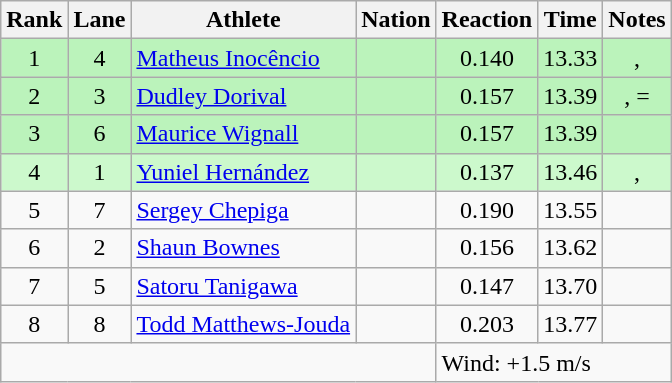<table class="wikitable sortable" style="text-align:center">
<tr>
<th>Rank</th>
<th>Lane</th>
<th>Athlete</th>
<th>Nation</th>
<th>Reaction</th>
<th>Time</th>
<th>Notes</th>
</tr>
<tr bgcolor=bbf3bb>
<td>1</td>
<td>4</td>
<td align=left><a href='#'>Matheus Inocêncio</a></td>
<td align=left></td>
<td>0.140</td>
<td>13.33</td>
<td>, </td>
</tr>
<tr bgcolor=bbf3bb>
<td>2</td>
<td>3</td>
<td align=left><a href='#'>Dudley Dorival</a></td>
<td align=left></td>
<td>0.157</td>
<td>13.39</td>
<td>, =</td>
</tr>
<tr bgcolor=bbf3bb>
<td>3</td>
<td>6</td>
<td align=left><a href='#'>Maurice Wignall</a></td>
<td align=left></td>
<td>0.157</td>
<td>13.39</td>
<td></td>
</tr>
<tr bgcolor=ccf9cc>
<td>4</td>
<td>1</td>
<td align=left><a href='#'>Yuniel Hernández</a></td>
<td align=left></td>
<td>0.137</td>
<td>13.46</td>
<td>, </td>
</tr>
<tr>
<td>5</td>
<td>7</td>
<td align=left><a href='#'>Sergey Chepiga</a></td>
<td align=left></td>
<td>0.190</td>
<td>13.55</td>
<td></td>
</tr>
<tr>
<td>6</td>
<td>2</td>
<td align=left><a href='#'>Shaun Bownes</a></td>
<td align=left></td>
<td>0.156</td>
<td>13.62</td>
<td></td>
</tr>
<tr>
<td>7</td>
<td>5</td>
<td align=left><a href='#'>Satoru Tanigawa</a></td>
<td align=left></td>
<td>0.147</td>
<td>13.70</td>
<td></td>
</tr>
<tr>
<td>8</td>
<td>8</td>
<td align=left><a href='#'>Todd Matthews-Jouda</a></td>
<td align=left></td>
<td>0.203</td>
<td>13.77</td>
<td></td>
</tr>
<tr class="sortbottom">
<td colspan=4></td>
<td colspan="3" style="text-align:left;">Wind: +1.5 m/s</td>
</tr>
</table>
